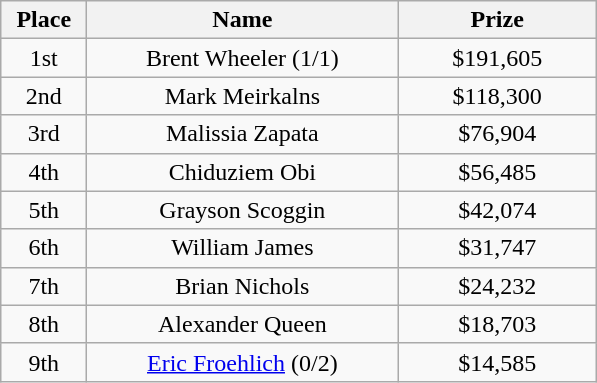<table class="wikitable">
<tr>
<th width="50">Place</th>
<th width="200">Name</th>
<th width="125">Prize</th>
</tr>
<tr>
<td align = "center">1st</td>
<td align = "center">Brent Wheeler (1/1)</td>
<td align = "center">$191,605</td>
</tr>
<tr>
<td align = "center">2nd</td>
<td align = "center">Mark Meirkalns</td>
<td align = "center">$118,300</td>
</tr>
<tr>
<td align = "center">3rd</td>
<td align = "center">Malissia Zapata</td>
<td align = "center">$76,904</td>
</tr>
<tr>
<td align = "center">4th</td>
<td align = "center">Chiduziem Obi</td>
<td align = "center">$56,485</td>
</tr>
<tr>
<td align = "center">5th</td>
<td align = "center">Grayson Scoggin</td>
<td align = "center">$42,074</td>
</tr>
<tr>
<td align = "center">6th</td>
<td align = "center">William James</td>
<td align = "center">$31,747</td>
</tr>
<tr>
<td align = "center">7th</td>
<td align = "center">Brian Nichols</td>
<td align = "center">$24,232</td>
</tr>
<tr>
<td align = "center">8th</td>
<td align = "center">Alexander Queen</td>
<td align = "center">$18,703</td>
</tr>
<tr>
<td align = "center">9th</td>
<td align = "center"><a href='#'>Eric Froehlich</a> (0/2)</td>
<td align = "center">$14,585</td>
</tr>
</table>
